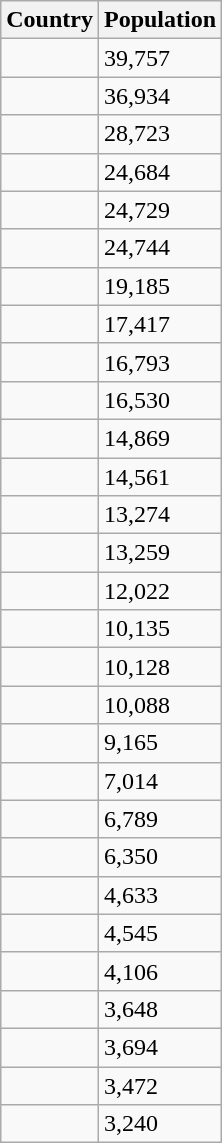<table class="wikitable floatright">
<tr>
<th>Country</th>
<th>Population</th>
</tr>
<tr>
<td></td>
<td>39,757</td>
</tr>
<tr>
<td></td>
<td>36,934</td>
</tr>
<tr>
<td></td>
<td>28,723</td>
</tr>
<tr>
<td></td>
<td>24,684</td>
</tr>
<tr>
<td></td>
<td>24,729</td>
</tr>
<tr>
<td></td>
<td>24,744</td>
</tr>
<tr>
<td></td>
<td>19,185</td>
</tr>
<tr>
<td></td>
<td>17,417</td>
</tr>
<tr>
<td></td>
<td>16,793</td>
</tr>
<tr>
<td></td>
<td>16,530</td>
</tr>
<tr>
<td></td>
<td>14,869</td>
</tr>
<tr>
<td></td>
<td>14,561</td>
</tr>
<tr>
<td></td>
<td>13,274</td>
</tr>
<tr>
<td></td>
<td>13,259</td>
</tr>
<tr>
<td></td>
<td>12,022</td>
</tr>
<tr>
<td></td>
<td>10,135</td>
</tr>
<tr>
<td></td>
<td>10,128</td>
</tr>
<tr>
<td></td>
<td>10,088</td>
</tr>
<tr>
<td></td>
<td>9,165</td>
</tr>
<tr>
<td></td>
<td>7,014</td>
</tr>
<tr>
<td></td>
<td>6,789</td>
</tr>
<tr>
<td></td>
<td>6,350</td>
</tr>
<tr>
<td></td>
<td>4,633</td>
</tr>
<tr>
<td></td>
<td>4,545</td>
</tr>
<tr>
<td></td>
<td>4,106</td>
</tr>
<tr>
<td></td>
<td>3,648</td>
</tr>
<tr>
<td></td>
<td>3,694</td>
</tr>
<tr>
<td></td>
<td>3,472</td>
</tr>
<tr>
<td></td>
<td>3,240</td>
</tr>
</table>
